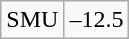<table class="wikitable" style="border: none;">
<tr align="center">
</tr>
<tr align="center">
<td>SMU</td>
<td>–12.5</td>
</tr>
</table>
